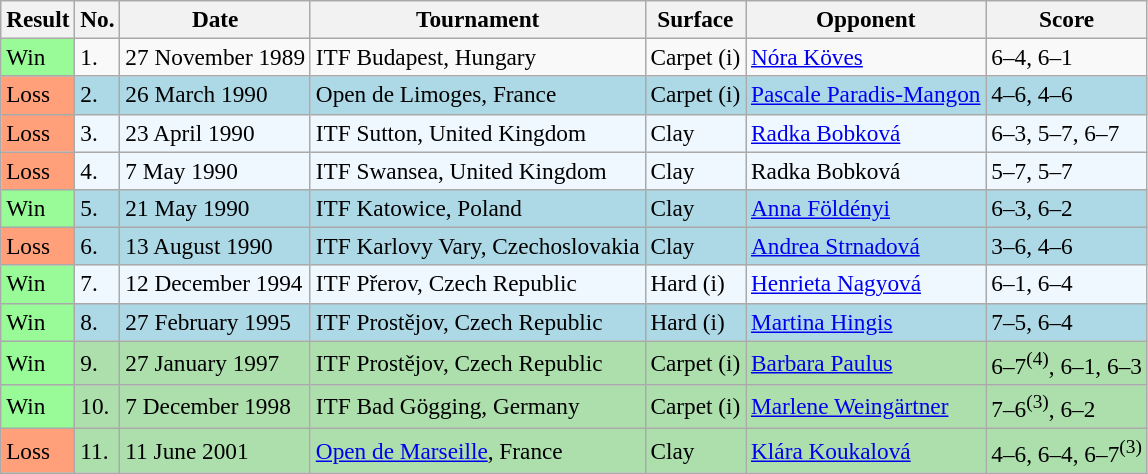<table class="wikitable" style="font-size:97%">
<tr>
<th>Result</th>
<th>No.</th>
<th>Date</th>
<th>Tournament</th>
<th>Surface</th>
<th>Opponent</th>
<th>Score</th>
</tr>
<tr>
<td style="background:#98fb98;">Win</td>
<td>1.</td>
<td>27 November 1989</td>
<td>ITF Budapest, Hungary</td>
<td>Carpet (i)</td>
<td> <a href='#'>Nóra Köves</a></td>
<td>6–4, 6–1</td>
</tr>
<tr style="background:lightblue;">
<td style="background:#ffa07a;">Loss</td>
<td>2.</td>
<td>26 March 1990</td>
<td>Open de Limoges, France</td>
<td>Carpet (i)</td>
<td> <a href='#'>Pascale Paradis-Mangon</a></td>
<td>4–6, 4–6</td>
</tr>
<tr style="background:#f0f8ff;">
<td style="background:#ffa07a;">Loss</td>
<td>3.</td>
<td>23 April 1990</td>
<td>ITF Sutton, United Kingdom</td>
<td>Clay</td>
<td> <a href='#'>Radka Bobková</a></td>
<td>6–3, 5–7, 6–7</td>
</tr>
<tr style="background:#f0f8ff;">
<td style="background:#ffa07a;">Loss</td>
<td>4.</td>
<td>7 May 1990</td>
<td>ITF Swansea, United Kingdom</td>
<td>Clay</td>
<td> Radka Bobková</td>
<td>5–7, 5–7</td>
</tr>
<tr style="background:lightblue;">
<td style="background:#98fb98;">Win</td>
<td>5.</td>
<td>21 May 1990</td>
<td>ITF Katowice, Poland</td>
<td>Clay</td>
<td> <a href='#'>Anna Földényi</a></td>
<td>6–3, 6–2</td>
</tr>
<tr style="background:lightblue;">
<td style="background:#ffa07a;">Loss</td>
<td>6.</td>
<td>13 August 1990</td>
<td>ITF Karlovy Vary, Czechoslovakia</td>
<td>Clay</td>
<td> <a href='#'>Andrea Strnadová</a></td>
<td>3–6, 4–6</td>
</tr>
<tr style="background:#f0f8ff;">
<td style="background:#98fb98;">Win</td>
<td>7.</td>
<td>12 December 1994</td>
<td>ITF Přerov, Czech Republic</td>
<td>Hard (i)</td>
<td> <a href='#'>Henrieta Nagyová</a></td>
<td>6–1, 6–4</td>
</tr>
<tr style="background:lightblue;">
<td style="background:#98fb98;">Win</td>
<td>8.</td>
<td>27 February 1995</td>
<td>ITF Prostějov, Czech Republic</td>
<td>Hard (i)</td>
<td> <a href='#'>Martina Hingis</a></td>
<td>7–5, 6–4</td>
</tr>
<tr style="background:#addfad;">
<td style="background:#98fb98;">Win</td>
<td>9.</td>
<td>27 January 1997</td>
<td>ITF Prostějov, Czech Republic</td>
<td>Carpet (i)</td>
<td> <a href='#'>Barbara Paulus</a></td>
<td>6–7<sup>(4)</sup>, 6–1, 6–3</td>
</tr>
<tr style="background:#addfad;">
<td style="background:#98fb98;">Win</td>
<td>10.</td>
<td>7 December 1998</td>
<td>ITF Bad Gögging, Germany</td>
<td>Carpet (i)</td>
<td> <a href='#'>Marlene Weingärtner</a></td>
<td>7–6<sup>(3)</sup>, 6–2</td>
</tr>
<tr style="background:#addfad;">
<td style="background:#ffa07a;">Loss</td>
<td>11.</td>
<td>11 June 2001</td>
<td><a href='#'>Open de Marseille</a>, France</td>
<td>Clay</td>
<td> <a href='#'>Klára Koukalová</a></td>
<td>4–6, 6–4, 6–7<sup>(3)</sup></td>
</tr>
</table>
